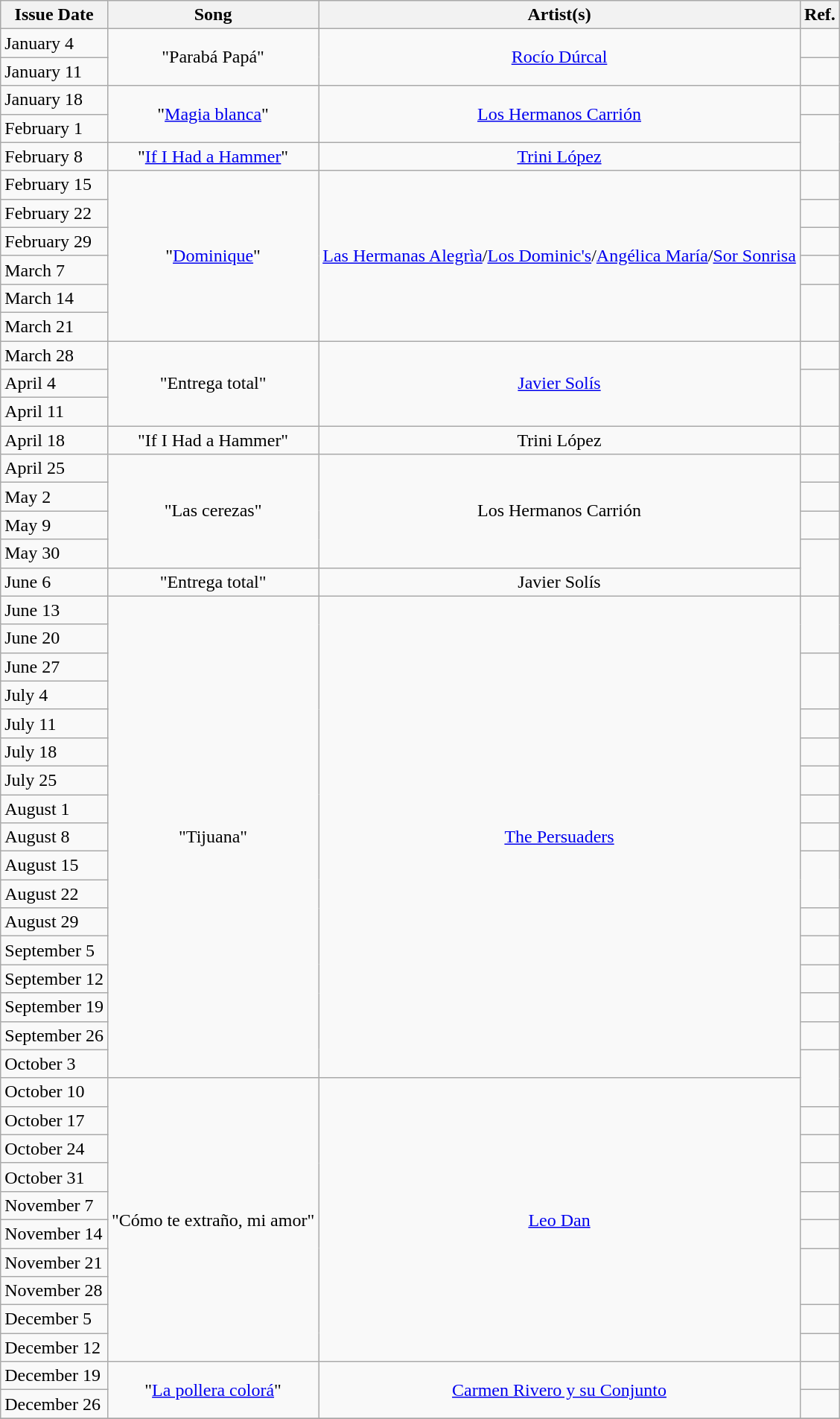<table class="wikitable">
<tr>
<th>Issue Date</th>
<th>Song</th>
<th>Artist(s)</th>
<th>Ref.</th>
</tr>
<tr>
<td>January 4</td>
<td align="center" rowspan="2">"Parabá Papá"</td>
<td align="center" rowspan="2"><a href='#'>Rocío Dúrcal</a></td>
<td align="center" rowspan=1></td>
</tr>
<tr>
<td>January 11</td>
<td align="center" rowspan=1></td>
</tr>
<tr>
<td>January 18</td>
<td align="center" rowspan="2">"<a href='#'>Magia blanca</a>"</td>
<td align="center" rowspan="2"><a href='#'>Los Hermanos Carrión</a></td>
<td align="center" rowspan=1></td>
</tr>
<tr>
<td>February 1</td>
<td align="center" rowspan=2></td>
</tr>
<tr>
<td>February 8</td>
<td align="center">"<a href='#'>If I Had a Hammer</a>"</td>
<td align="center"><a href='#'>Trini López</a></td>
</tr>
<tr>
<td>February 15</td>
<td align="center" rowspan="6">"<a href='#'>Dominique</a>"</td>
<td align="center" rowspan="6"><a href='#'>Las Hermanas Alegrìa</a>/<a href='#'>Los Dominic's</a>/<a href='#'>Angélica María</a>/<a href='#'>Sor Sonrisa</a></td>
<td align="center" rowspan=1></td>
</tr>
<tr>
<td>February 22</td>
<td align="center" rowspan=1></td>
</tr>
<tr>
<td>February 29</td>
<td align="center" rowspan=1></td>
</tr>
<tr>
<td>March 7</td>
<td align="center" rowspan=1></td>
</tr>
<tr>
<td>March 14</td>
<td align="center" rowspan=2></td>
</tr>
<tr>
<td>March 21</td>
</tr>
<tr>
<td>March 28</td>
<td align="center" rowspan="3">"Entrega total"</td>
<td align="center" rowspan="3"><a href='#'>Javier Solís</a></td>
<td align="center" rowspan=1></td>
</tr>
<tr>
<td>April 4</td>
<td align="center" rowspan=2></td>
</tr>
<tr>
<td>April 11</td>
</tr>
<tr>
<td>April 18</td>
<td align="center">"If I Had a Hammer"</td>
<td align="center">Trini López</td>
<td align="center" rowspan=1></td>
</tr>
<tr>
<td>April 25</td>
<td align="center" rowspan="4">"Las cerezas"</td>
<td align="center" rowspan="4">Los Hermanos Carrión</td>
<td align="center" rowspan=1></td>
</tr>
<tr>
<td>May 2</td>
<td align="center" rowspan=1></td>
</tr>
<tr>
<td>May 9</td>
<td align="center" rowspan=1></td>
</tr>
<tr>
<td>May 30</td>
<td align="center" rowspan=2></td>
</tr>
<tr>
<td>June 6</td>
<td align="center">"Entrega total"</td>
<td align="center">Javier Solís</td>
</tr>
<tr>
<td>June 13</td>
<td align="center" rowspan="17">"Tijuana"</td>
<td align="center" rowspan="17"><a href='#'>The Persuaders</a></td>
<td align="center" rowspan=2></td>
</tr>
<tr>
<td>June 20</td>
</tr>
<tr>
<td>June 27</td>
<td align="center" rowspan=2></td>
</tr>
<tr>
<td>July 4</td>
</tr>
<tr>
<td>July 11</td>
<td align="center" rowspan=1></td>
</tr>
<tr>
<td>July 18</td>
<td align="center" rowspan=1></td>
</tr>
<tr>
<td>July 25</td>
<td align="center" rowspan=1></td>
</tr>
<tr>
<td>August 1</td>
<td align="center" rowspan=1></td>
</tr>
<tr>
<td>August 8</td>
<td align="center" rowspan=1></td>
</tr>
<tr>
<td>August 15</td>
<td align="center" rowspan=2></td>
</tr>
<tr>
<td>August 22</td>
</tr>
<tr>
<td>August 29</td>
<td align="center" rowspan=1></td>
</tr>
<tr>
<td>September 5</td>
<td align="center" rowspan=1></td>
</tr>
<tr>
<td>September 12</td>
<td align="center" rowspan=1></td>
</tr>
<tr>
<td>September 19</td>
<td align="center" rowspan=1></td>
</tr>
<tr>
<td>September 26</td>
<td align="center" rowspan=1></td>
</tr>
<tr>
<td>October 3</td>
<td align="center" rowspan=2></td>
</tr>
<tr>
<td>October 10</td>
<td align="center" rowspan="10">"Cómo te extraño, mi amor"</td>
<td align="center" rowspan="10"><a href='#'>Leo Dan</a></td>
</tr>
<tr>
<td>October 17</td>
<td align="center" rowspan=1></td>
</tr>
<tr>
<td>October 24</td>
<td align="center" rowspan=1></td>
</tr>
<tr>
<td>October 31</td>
<td align="center" rowspan=1></td>
</tr>
<tr>
<td>November 7</td>
<td align="center" rowspan=1></td>
</tr>
<tr>
<td>November 14</td>
<td align="center" rowspan=1></td>
</tr>
<tr>
<td>November 21</td>
<td align="center" rowspan=2></td>
</tr>
<tr>
<td>November 28</td>
</tr>
<tr>
<td>December 5</td>
<td align="center" rowspan=1></td>
</tr>
<tr>
<td>December 12</td>
<td align="center" rowspan=1></td>
</tr>
<tr>
<td>December 19</td>
<td align="center" rowspan="2">"<a href='#'>La pollera colorá</a>"</td>
<td align="center" rowspan="2"><a href='#'>Carmen Rivero y su Conjunto</a></td>
<td align="center" rowspan=1></td>
</tr>
<tr>
<td>December 26</td>
<td align="center" rowspan=1></td>
</tr>
<tr>
</tr>
</table>
